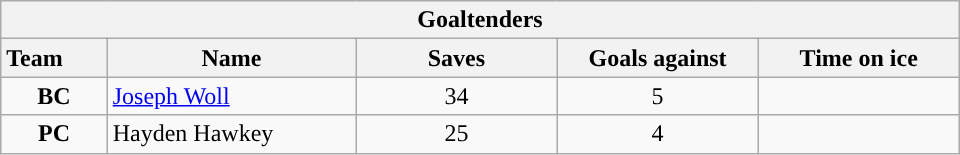<table class="wikitable" style="width:40em; text-align:right;">
<tr>
<th colspan=5>Goaltenders</th>
</tr>
<tr>
<th style="width:4em; text-align:left;">Team</th>
<th style="width:10em;">Name</th>
<th style="width:8em;">Saves</th>
<th style="width:8em;">Goals against</th>
<th style="width:8em;">Time on ice</th>
</tr>
<tr>
<td align=center><strong>BC</strong></td>
<td style="text-align:left;"><a href='#'>Joseph Woll</a></td>
<td align=center>34</td>
<td align=center>5</td>
<td align=center></td>
</tr>
<tr>
<td align=center><strong>PC</strong></td>
<td style="text-align:left;">Hayden Hawkey</td>
<td align=center>25</td>
<td align=center>4</td>
<td align=center></td>
</tr>
</table>
